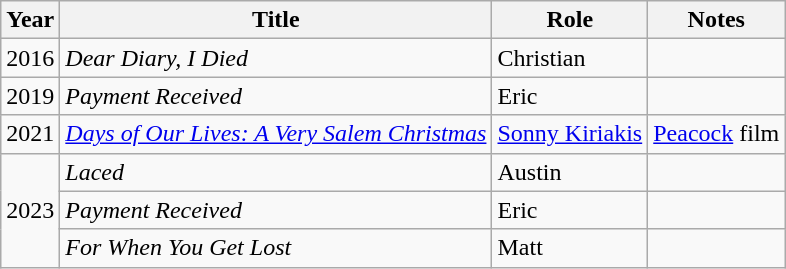<table class="wikitable">
<tr>
<th>Year</th>
<th>Title</th>
<th>Role</th>
<th>Notes</th>
</tr>
<tr>
<td>2016</td>
<td><em>Dear Diary, I Died</em></td>
<td>Christian</td>
<td></td>
</tr>
<tr>
<td>2019</td>
<td><em>Payment Received</em></td>
<td>Eric</td>
<td></td>
</tr>
<tr>
<td>2021</td>
<td><em><a href='#'>Days of Our Lives: A Very Salem Christmas</a></em></td>
<td><a href='#'>Sonny Kiriakis</a></td>
<td><a href='#'>Peacock</a> film</td>
</tr>
<tr>
<td rowspan="3">2023</td>
<td><em>Laced</em></td>
<td>Austin</td>
<td></td>
</tr>
<tr>
<td><em>Payment Received</em></td>
<td>Eric</td>
<td></td>
</tr>
<tr>
<td><em>For When You Get Lost</em></td>
<td>Matt</td>
<td></td>
</tr>
</table>
